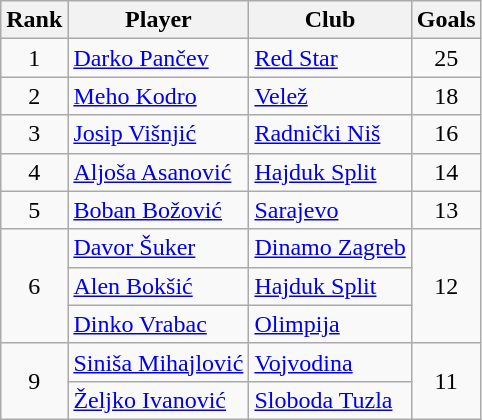<table class="wikitable">
<tr>
<th>Rank</th>
<th>Player</th>
<th>Club</th>
<th>Goals</th>
</tr>
<tr>
<td rowspan=1 align=center>1</td>
<td> <a href='#'>Darko Pančev</a></td>
<td><a href='#'>Red Star</a></td>
<td align=center>25</td>
</tr>
<tr>
<td rowspan=1 align=center>2</td>
<td> <a href='#'>Meho Kodro</a></td>
<td><a href='#'>Velež</a></td>
<td align=center>18</td>
</tr>
<tr>
<td rowspan=1 align=center>3</td>
<td> <a href='#'>Josip Višnjić</a></td>
<td><a href='#'>Radnički Niš</a></td>
<td align=center>16</td>
</tr>
<tr>
<td rowspan=1 align=center>4</td>
<td> <a href='#'>Aljoša Asanović</a></td>
<td><a href='#'>Hajduk Split</a></td>
<td align=center>14</td>
</tr>
<tr>
<td rowspan=1 align=center>5</td>
<td> <a href='#'>Boban Božović</a></td>
<td><a href='#'>Sarajevo</a></td>
<td align=center>13</td>
</tr>
<tr>
<td rowspan=3 align=center>6</td>
<td> <a href='#'>Davor Šuker</a></td>
<td><a href='#'>Dinamo Zagreb</a></td>
<td rowspan=3 align=center>12</td>
</tr>
<tr>
<td> <a href='#'>Alen Bokšić</a></td>
<td><a href='#'>Hajduk Split</a></td>
</tr>
<tr>
<td> <a href='#'>Dinko Vrabac</a></td>
<td><a href='#'>Olimpija</a></td>
</tr>
<tr>
<td rowspan=2 align=center>9</td>
<td> <a href='#'>Siniša Mihajlović</a></td>
<td><a href='#'>Vojvodina</a></td>
<td rowspan=2 align=center>11</td>
</tr>
<tr>
<td> <a href='#'>Željko Ivanović</a></td>
<td><a href='#'>Sloboda Tuzla</a></td>
</tr>
</table>
